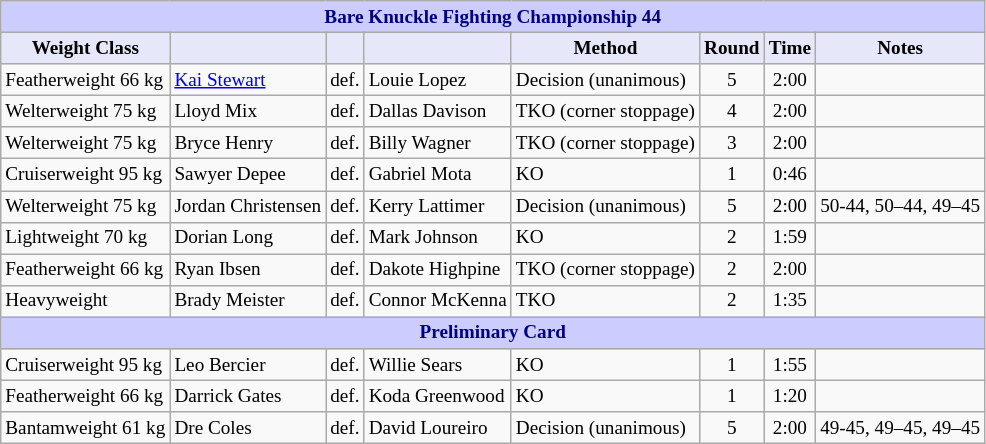<table class="wikitable" style="font-size: 80%;">
<tr>
<th colspan="8" style="background-color: #ccf; color: #000080; text-align: center;"><strong>Bare Knuckle Fighting Championship 44</strong></th>
</tr>
<tr>
<th colspan="1" style="background-color: #E6E8FA; color: #000000; text-align: center;">Weight Class</th>
<th colspan="1" style="background-color: #E6E8FA; color: #000000; text-align: center;"></th>
<th colspan="1" style="background-color: #E6E8FA; color: #000000; text-align: center;"></th>
<th colspan="1" style="background-color: #E6E8FA; color: #000000; text-align: center;"></th>
<th colspan="1" style="background-color: #E6E8FA; color: #000000; text-align: center;">Method</th>
<th colspan="1" style="background-color: #E6E8FA; color: #000000; text-align: center;">Round</th>
<th colspan="1" style="background-color: #E6E8FA; color: #000000; text-align: center;">Time</th>
<th colspan="1" style="background-color: #E6E8FA; color: #000000; text-align: center;">Notes</th>
</tr>
<tr>
<td>Featherweight 66 kg</td>
<td> <a href='#'>Kai Stewart</a></td>
<td align=center>def.</td>
<td> Louie Lopez</td>
<td>Decision (unanimous)</td>
<td align=center>5</td>
<td align=center>2:00</td>
<td></td>
</tr>
<tr>
<td>Welterweight 75 kg</td>
<td> Lloyd Mix</td>
<td align=center>def.</td>
<td> Dallas Davison</td>
<td>TKO (corner stoppage)</td>
<td align=center>4</td>
<td align=center>2:00</td>
<td></td>
</tr>
<tr>
<td>Welterweight 75 kg</td>
<td> Bryce Henry</td>
<td align=center>def.</td>
<td> Billy Wagner</td>
<td>TKO (corner stoppage)</td>
<td align=center>3</td>
<td align=center>2:00</td>
<td></td>
</tr>
<tr>
<td>Cruiserweight 95 kg</td>
<td> Sawyer Depee</td>
<td align=center>def.</td>
<td> Gabriel Mota</td>
<td>KO</td>
<td align=center>1</td>
<td align=center>0:46</td>
<td></td>
</tr>
<tr>
<td>Welterweight 75 kg</td>
<td> Jordan Christensen</td>
<td align=center>def.</td>
<td> Kerry Lattimer</td>
<td>Decision (unanimous)</td>
<td align=center>5</td>
<td align=center>2:00</td>
<td>50-44, 50–44, 49–45</td>
</tr>
<tr>
<td>Lightweight 70 kg</td>
<td> Dorian Long</td>
<td align=center>def.</td>
<td> Mark Johnson</td>
<td>KO</td>
<td align=center>2</td>
<td align=center>1:59</td>
<td></td>
</tr>
<tr>
<td>Featherweight 66 kg</td>
<td> Ryan Ibsen</td>
<td align=center>def.</td>
<td> Dakote Highpine</td>
<td>TKO (corner stoppage)</td>
<td align=center>2</td>
<td align=center>2:00</td>
<td></td>
</tr>
<tr>
<td>Heavyweight</td>
<td> Brady Meister</td>
<td align=center>def.</td>
<td> Connor McKenna</td>
<td>TKO</td>
<td align=center>2</td>
<td align=center>1:35</td>
<td></td>
</tr>
<tr>
<th colspan="8" style="background-color: #ccf; color: #000080; text-align: center;"><strong>Preliminary Card</strong></th>
</tr>
<tr>
<td>Cruiserweight 95 kg</td>
<td> Leo Bercier</td>
<td align=center>def.</td>
<td> Willie Sears</td>
<td>KO</td>
<td align=center>1</td>
<td align=center>1:55</td>
<td></td>
</tr>
<tr>
<td>Featherweight 66 kg</td>
<td> Darrick Gates</td>
<td align=center>def.</td>
<td> Koda Greenwood</td>
<td>KO</td>
<td align=center>1</td>
<td align=center>1:20</td>
<td></td>
</tr>
<tr>
<td>Bantamweight 61 kg</td>
<td> Dre Coles</td>
<td align=center>def.</td>
<td> David Loureiro</td>
<td>Decision (unanimous)</td>
<td align=center>5</td>
<td align=center>2:00</td>
<td>49-45, 49–45, 49–45</td>
</tr>
</table>
